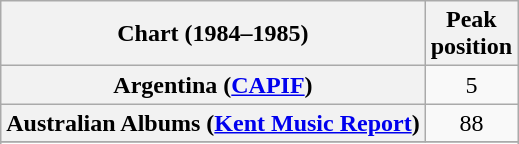<table class="wikitable sortable plainrowheaders" style="text-align:center">
<tr>
<th scope="col">Chart (1984–1985)</th>
<th scope="col">Peak<br>position</th>
</tr>
<tr>
<th scope="row">Argentina (<a href='#'>CAPIF</a>)</th>
<td>5</td>
</tr>
<tr>
<th scope="row">Australian Albums (<a href='#'>Kent Music Report</a>)</th>
<td>88</td>
</tr>
<tr>
</tr>
<tr>
</tr>
<tr>
</tr>
</table>
